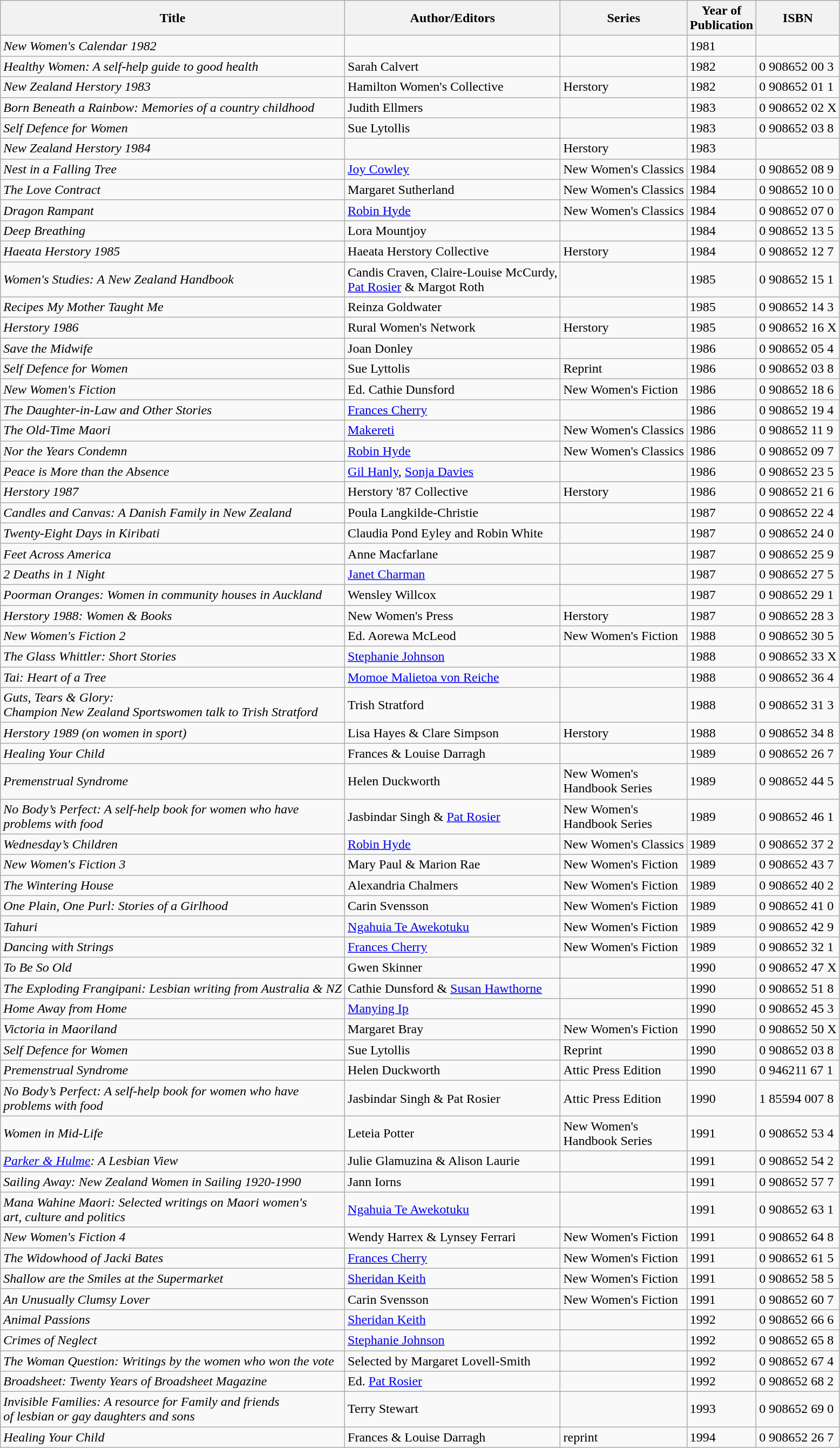<table class="wikitable">
<tr>
<th>Title</th>
<th>Author/Editors</th>
<th>Series</th>
<th>Year of<br>Publication</th>
<th>ISBN</th>
</tr>
<tr>
<td><em>New Women's Calendar 1982</em></td>
<td></td>
<td></td>
<td>1981</td>
<td></td>
</tr>
<tr>
<td><em>Healthy Women: A self-help guide to good health</em></td>
<td>Sarah Calvert</td>
<td></td>
<td>1982</td>
<td>0 908652 00 3</td>
</tr>
<tr>
<td><em>New Zealand Herstory 1983</em></td>
<td>Hamilton Women's Collective</td>
<td>Herstory</td>
<td>1982</td>
<td>0 908652 01 1</td>
</tr>
<tr>
<td><em>Born Beneath a Rainbow: Memories of a country childhood</em></td>
<td>Judith Ellmers</td>
<td></td>
<td>1983</td>
<td>0 908652 02 X</td>
</tr>
<tr>
<td><em>Self Defence for Women</em></td>
<td>Sue Lytollis</td>
<td></td>
<td>1983</td>
<td>0 908652 03 8</td>
</tr>
<tr>
<td><em>New Zealand Herstory 1984</em></td>
<td></td>
<td>Herstory</td>
<td>1983</td>
<td></td>
</tr>
<tr>
<td><em>Nest in a Falling Tree</em></td>
<td><a href='#'>Joy Cowley</a></td>
<td>New Women's Classics</td>
<td>1984</td>
<td>0 908652 08 9</td>
</tr>
<tr>
<td><em>The Love Contract</em></td>
<td>Margaret Sutherland</td>
<td>New Women's Classics</td>
<td>1984</td>
<td>0 908652 10 0</td>
</tr>
<tr>
<td><em>Dragon Rampant</em></td>
<td><a href='#'>Robin Hyde</a></td>
<td>New Women's Classics</td>
<td>1984</td>
<td>0 908652 07 0</td>
</tr>
<tr>
<td><em>Deep Breathing</em></td>
<td>Lora Mountjoy</td>
<td></td>
<td>1984</td>
<td>0 908652 13 5</td>
</tr>
<tr>
<td><em>Haeata Herstory 1985</em></td>
<td>Haeata Herstory Collective</td>
<td>Herstory</td>
<td>1984</td>
<td>0 908652 12 7</td>
</tr>
<tr>
<td><em>Women's Studies: A New Zealand Handbook</em></td>
<td>Candis Craven, Claire-Louise McCurdy,<br><a href='#'>Pat Rosier</a> & Margot Roth</td>
<td></td>
<td>1985</td>
<td>0 908652 15 1</td>
</tr>
<tr>
<td><em>Recipes My Mother Taught Me</em></td>
<td>Reinza Goldwater</td>
<td></td>
<td>1985</td>
<td>0 908652 14 3</td>
</tr>
<tr>
<td><em>Herstory 1986</em></td>
<td>Rural Women's Network</td>
<td>Herstory</td>
<td>1985</td>
<td>0 908652 16 X</td>
</tr>
<tr>
<td><em>Save the Midwife</em></td>
<td>Joan Donley</td>
<td></td>
<td>1986</td>
<td>0 908652 05 4</td>
</tr>
<tr>
<td><em>Self Defence for Women</em></td>
<td>Sue Lyttolis</td>
<td>Reprint</td>
<td>1986</td>
<td>0 908652 03 8</td>
</tr>
<tr>
<td><em>New Women's Fiction</em></td>
<td>Ed. Cathie Dunsford</td>
<td>New Women's Fiction</td>
<td>1986</td>
<td>0 908652 18 6</td>
</tr>
<tr>
<td><em>The Daughter-in-Law and Other Stories</em></td>
<td><a href='#'>Frances Cherry</a></td>
<td></td>
<td>1986</td>
<td>0 908652 19 4</td>
</tr>
<tr>
<td><em>The Old-Time Maori</em></td>
<td><a href='#'>Makereti</a></td>
<td>New Women's Classics</td>
<td>1986</td>
<td>0 908652 11 9</td>
</tr>
<tr>
<td><em>Nor the Years Condemn</em></td>
<td><a href='#'>Robin Hyde</a></td>
<td>New Women's Classics</td>
<td>1986</td>
<td>0 908652 09 7</td>
</tr>
<tr>
<td><em>Peace is More than the Absence</em></td>
<td><a href='#'>Gil Hanly</a>, <a href='#'>Sonja Davies</a></td>
<td></td>
<td>1986</td>
<td>0 908652 23 5</td>
</tr>
<tr>
<td><em>Herstory 1987</em></td>
<td>Herstory '87 Collective</td>
<td>Herstory</td>
<td>1986</td>
<td>0 908652 21 6</td>
</tr>
<tr>
<td><em>Candles and Canvas: A Danish Family in New Zealand</em></td>
<td>Poula Langkilde-Christie</td>
<td></td>
<td>1987</td>
<td>0 908652 22 4</td>
</tr>
<tr>
<td><em>Twenty-Eight Days in Kiribati</em></td>
<td>Claudia Pond Eyley and Robin White</td>
<td></td>
<td>1987</td>
<td>0 908652 24 0</td>
</tr>
<tr>
<td><em>Feet Across America</em></td>
<td>Anne Macfarlane</td>
<td></td>
<td>1987</td>
<td>0 908652 25 9</td>
</tr>
<tr>
<td><em>2 Deaths in 1 Night</em></td>
<td><a href='#'>Janet Charman</a></td>
<td></td>
<td>1987</td>
<td>0 908652 27 5</td>
</tr>
<tr>
<td><em>Poorman Oranges: Women in community houses in Auckland</em></td>
<td>Wensley Willcox</td>
<td></td>
<td>1987</td>
<td>0 908652 29 1</td>
</tr>
<tr>
<td><em>Herstory 1988: Women & Books</em></td>
<td>New Women's Press</td>
<td>Herstory</td>
<td>1987</td>
<td>0 908652 28 3</td>
</tr>
<tr>
<td><em>New Women's Fiction 2</em></td>
<td>Ed. Aorewa McLeod</td>
<td>New Women's Fiction</td>
<td>1988</td>
<td>0 908652 30 5</td>
</tr>
<tr>
<td><em>The Glass Whittler: Short Stories</em></td>
<td><a href='#'>Stephanie Johnson</a></td>
<td></td>
<td>1988</td>
<td>0 908652 33 X</td>
</tr>
<tr>
<td><em>Tai: Heart of a Tree</em></td>
<td><a href='#'>Momoe Malietoa von Reiche</a></td>
<td></td>
<td>1988</td>
<td>0 908652 36 4</td>
</tr>
<tr>
<td><em>Guts, Tears & Glory:</em><br><em>Champion New Zealand Sportswomen talk to Trish Stratford</em></td>
<td>Trish Stratford</td>
<td></td>
<td>1988</td>
<td>0 908652 31 3</td>
</tr>
<tr>
<td><em>Herstory 1989 (on women in sport)</em></td>
<td>Lisa Hayes & Clare Simpson</td>
<td>Herstory</td>
<td>1988</td>
<td>0 908652 34 8</td>
</tr>
<tr>
<td><em>Healing Your Child</em></td>
<td>Frances & Louise Darragh</td>
<td></td>
<td>1989</td>
<td>0 908652 26 7</td>
</tr>
<tr>
<td><em>Premenstrual Syndrome</em></td>
<td>Helen Duckworth</td>
<td>New Women's<br>Handbook Series</td>
<td>1989</td>
<td>0 908652 44 5</td>
</tr>
<tr>
<td><em>No Body’s Perfect: A self-help book for women who have</em><br><em>problems with food</em></td>
<td>Jasbindar Singh & <a href='#'>Pat Rosier</a></td>
<td>New Women's<br>Handbook Series</td>
<td>1989</td>
<td>0 908652 46 1</td>
</tr>
<tr>
<td><em>Wednesday’s Children</em></td>
<td><a href='#'>Robin Hyde</a></td>
<td>New Women's Classics</td>
<td>1989</td>
<td>0 908652 37 2</td>
</tr>
<tr>
<td><em>New Women's Fiction 3</em></td>
<td>Mary Paul & Marion Rae</td>
<td>New Women's Fiction</td>
<td>1989</td>
<td>0 908652 43 7</td>
</tr>
<tr>
<td><em>The Wintering House</em></td>
<td>Alexandria Chalmers</td>
<td>New Women's Fiction</td>
<td>1989</td>
<td>0 908652 40 2</td>
</tr>
<tr>
<td><em>One Plain, One Purl: Stories of a Girlhood</em></td>
<td>Carin Svensson</td>
<td>New Women's Fiction</td>
<td>1989</td>
<td>0 908652 41 0</td>
</tr>
<tr>
<td><em>Tahuri</em></td>
<td><a href='#'>Ngahuia Te Awekotuku</a></td>
<td>New Women's Fiction</td>
<td>1989</td>
<td>0 908652 42 9</td>
</tr>
<tr>
<td><em>Dancing with Strings</em></td>
<td><a href='#'>Frances Cherry</a></td>
<td>New Women's Fiction</td>
<td>1989</td>
<td>0 908652 32 1</td>
</tr>
<tr>
<td><em>To Be So Old</em></td>
<td>Gwen Skinner</td>
<td></td>
<td>1990</td>
<td>0 908652 47 X</td>
</tr>
<tr>
<td><em>The Exploding Frangipani: Lesbian writing from Australia & NZ</em></td>
<td>Cathie Dunsford & <a href='#'>Susan Hawthorne</a></td>
<td></td>
<td>1990</td>
<td>0 908652 51 8</td>
</tr>
<tr>
<td><em>Home Away from Home</em></td>
<td><a href='#'>Manying Ip</a></td>
<td></td>
<td>1990</td>
<td>0 908652 45 3</td>
</tr>
<tr>
<td><em>Victoria in Maoriland</em></td>
<td>Margaret Bray</td>
<td>New Women's Fiction</td>
<td>1990</td>
<td>0 908652 50 X</td>
</tr>
<tr>
<td><em>Self Defence for Women</em></td>
<td>Sue Lytollis</td>
<td>Reprint</td>
<td>1990</td>
<td>0 908652 03 8</td>
</tr>
<tr>
<td><em>Premenstrual Syndrome</em></td>
<td>Helen Duckworth</td>
<td>Attic Press Edition</td>
<td>1990</td>
<td>0 946211 67 1</td>
</tr>
<tr>
<td><em>No Body’s Perfect: A self-help book for women who have</em><br><em>problems with food</em></td>
<td>Jasbindar Singh & Pat Rosier</td>
<td>Attic Press Edition</td>
<td>1990</td>
<td>1 85594 007 8</td>
</tr>
<tr>
<td><em>Women in Mid-Life</em></td>
<td>Leteia Potter</td>
<td>New Women's<br>Handbook Series</td>
<td>1991</td>
<td>0 908652 53 4</td>
</tr>
<tr>
<td><em><a href='#'>Parker & Hulme</a>: A Lesbian View</em></td>
<td>Julie Glamuzina & Alison Laurie</td>
<td></td>
<td>1991</td>
<td>0 908652 54 2</td>
</tr>
<tr>
<td><em>Sailing Away: New Zealand Women in Sailing 1920-1990</em></td>
<td>Jann Iorns</td>
<td></td>
<td>1991</td>
<td>0 908652 57 7</td>
</tr>
<tr>
<td><em>Mana Wahine Maori: Selected writings on Maori women's</em><br><em>art, culture and politics</em></td>
<td><a href='#'>Ngahuia Te Awekotuku</a></td>
<td></td>
<td>1991</td>
<td>0 908652 63 1</td>
</tr>
<tr>
<td><em>New Women's Fiction 4</em></td>
<td>Wendy Harrex & Lynsey Ferrari</td>
<td>New Women's Fiction</td>
<td>1991</td>
<td>0 908652 64 8</td>
</tr>
<tr>
<td><em>The Widowhood of Jacki Bates</em></td>
<td><a href='#'>Frances Cherry</a></td>
<td>New Women's Fiction</td>
<td>1991</td>
<td>0 908652 61 5</td>
</tr>
<tr>
<td><em>Shallow are the Smiles at the Supermarket</em></td>
<td><a href='#'>Sheridan Keith</a></td>
<td>New Women's Fiction</td>
<td>1991</td>
<td>0 908652 58 5</td>
</tr>
<tr>
<td><em>An Unusually Clumsy Lover</em></td>
<td>Carin Svensson</td>
<td>New Women's Fiction</td>
<td>1991</td>
<td>0 908652 60 7</td>
</tr>
<tr>
<td><em>Animal Passions</em></td>
<td><a href='#'>Sheridan Keith</a></td>
<td></td>
<td>1992</td>
<td>0 908652 66 6</td>
</tr>
<tr>
<td><em>Crimes of Neglect</em></td>
<td><a href='#'>Stephanie Johnson</a></td>
<td></td>
<td>1992</td>
<td>0 908652 65 8</td>
</tr>
<tr>
<td><em>The Woman Question: Writings by the women who won the vote</em></td>
<td>Selected by Margaret Lovell-Smith</td>
<td></td>
<td>1992</td>
<td>0 908652 67 4</td>
</tr>
<tr>
<td><em>Broadsheet: Twenty Years of Broadsheet Magazine</em></td>
<td>Ed. <a href='#'>Pat Rosier</a></td>
<td></td>
<td>1992</td>
<td>0 908652 68 2</td>
</tr>
<tr>
<td><em>Invisible Families: A resource for Family and friends</em><br><em>of lesbian or gay daughters and sons</em></td>
<td>Terry Stewart</td>
<td></td>
<td>1993</td>
<td>0 908652 69 0</td>
</tr>
<tr>
<td><em>Healing Your Child</em></td>
<td>Frances & Louise Darragh</td>
<td>reprint</td>
<td>1994</td>
<td>0 908652 26 7</td>
</tr>
</table>
